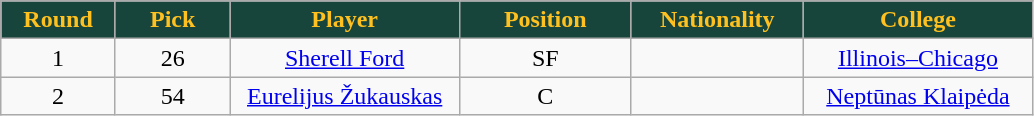<table class="wikitable sortable sortable">
<tr>
<th style="background:#18453B; color:#ffc11f" width="10%">Round</th>
<th style="background:#18453B; color:#ffc11f" width="10%">Pick</th>
<th style="background:#18453B; color:#ffc11f" width="20%">Player</th>
<th style="background:#18453B; color:#ffc11f" width="15%">Position</th>
<th style="background:#18453B; color:#ffc11f" width="15%">Nationality</th>
<th style="background:#18453B; color:#ffc11f" width="20%">College</th>
</tr>
<tr style="text-align: center">
<td>1</td>
<td>26</td>
<td><a href='#'>Sherell Ford</a></td>
<td>SF</td>
<td></td>
<td><a href='#'>Illinois–Chicago</a></td>
</tr>
<tr style="text-align: center">
<td>2</td>
<td>54</td>
<td><a href='#'>Eurelijus Žukauskas</a></td>
<td>C</td>
<td></td>
<td><a href='#'>Neptūnas Klaipėda</a></td>
</tr>
</table>
